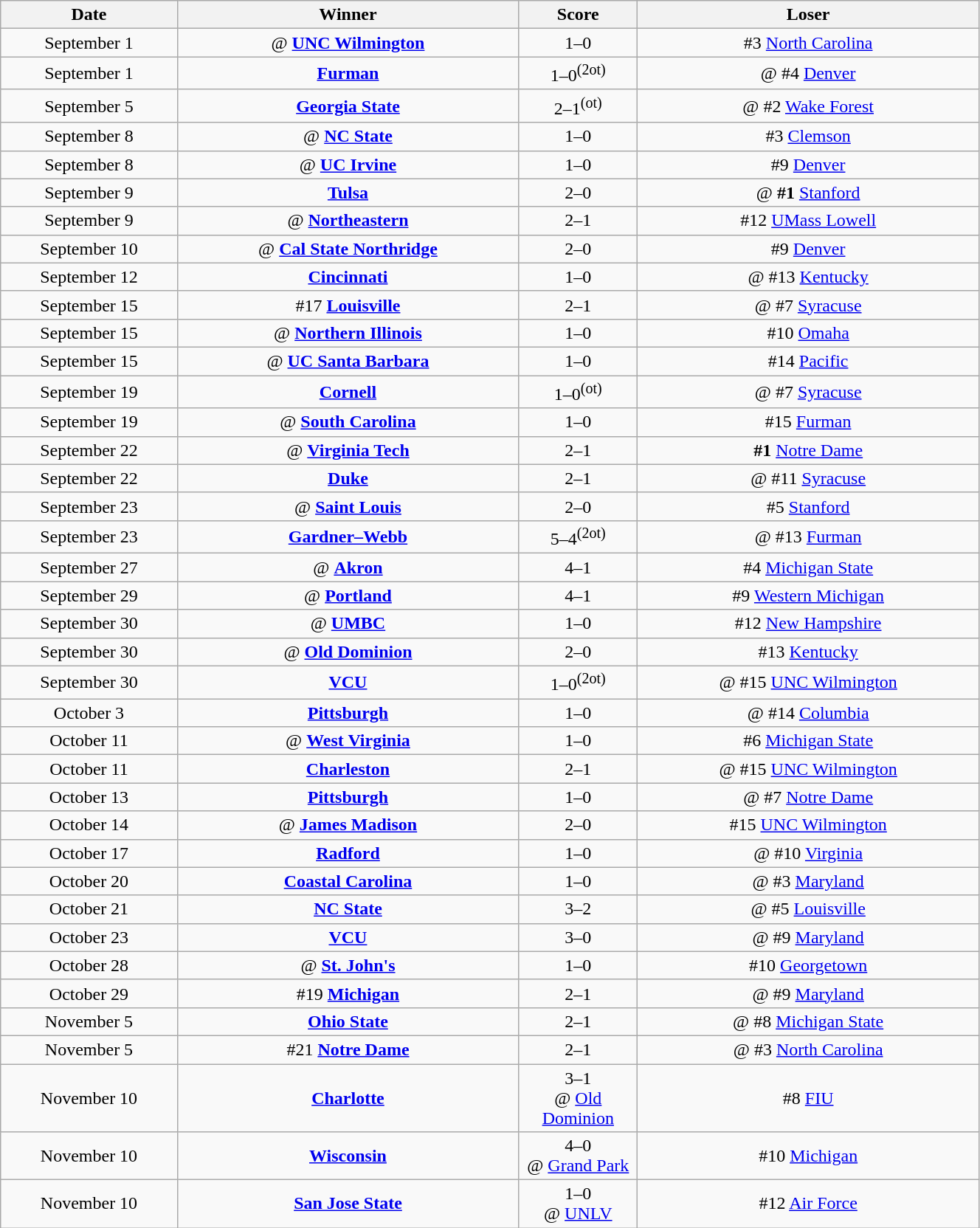<table class="wikitable" align="center" style="font-size:100%; width:70%">
<tr>
<th width="100">Date</th>
<th width="200">Winner</th>
<th width="50">Score</th>
<th width="200">Loser</th>
</tr>
<tr>
<td align="center">September 1</td>
<td align="center">@ <strong><a href='#'>UNC Wilmington</a></strong></td>
<td align="center">1–0</td>
<td align="center">#3 <a href='#'>North Carolina</a></td>
</tr>
<tr>
<td align="center">September 1</td>
<td align="center"><strong><a href='#'>Furman</a></strong></td>
<td align="center">1–0<sup>(2ot)</sup></td>
<td align="center">@ #4 <a href='#'>Denver</a></td>
</tr>
<tr>
<td align="center">September 5</td>
<td align="center"><strong><a href='#'>Georgia State</a></strong></td>
<td align="center">2–1<sup>(ot)</sup></td>
<td align="center">@ #2 <a href='#'>Wake Forest</a></td>
</tr>
<tr>
<td align="center">September 8</td>
<td align="center">@ <strong><a href='#'>NC State</a></strong></td>
<td align="center">1–0</td>
<td align="center">#3 <a href='#'>Clemson</a></td>
</tr>
<tr>
<td align="center">September 8</td>
<td align="center">@ <strong><a href='#'>UC Irvine</a></strong></td>
<td align="center">1–0</td>
<td align="center">#9 <a href='#'>Denver</a></td>
</tr>
<tr>
<td align="center">September 9</td>
<td align="center"><strong><a href='#'>Tulsa</a></strong></td>
<td align="center">2–0</td>
<td align="center">@ <strong>#1</strong> <a href='#'>Stanford</a></td>
</tr>
<tr>
<td align="center">September 9</td>
<td align="center">@ <strong><a href='#'>Northeastern</a></strong></td>
<td align="center">2–1</td>
<td align="center">#12 <a href='#'>UMass Lowell</a></td>
</tr>
<tr>
<td align="center">September 10</td>
<td align="center">@ <strong><a href='#'>Cal State Northridge</a></strong></td>
<td align="center">2–0</td>
<td align="center">#9 <a href='#'>Denver</a></td>
</tr>
<tr>
<td align="center">September 12</td>
<td align="center"><strong><a href='#'>Cincinnati</a></strong></td>
<td align="center">1–0</td>
<td align="center">@ #13 <a href='#'>Kentucky</a></td>
</tr>
<tr>
<td align="center">September 15</td>
<td align="center">#17 <strong><a href='#'>Louisville</a></strong></td>
<td align="center">2–1</td>
<td align="center">@ #7 <a href='#'>Syracuse</a></td>
</tr>
<tr>
<td align="center">September 15</td>
<td align="center">@ <strong><a href='#'>Northern Illinois</a></strong></td>
<td align="center">1–0</td>
<td align="center">#10 <a href='#'>Omaha</a></td>
</tr>
<tr>
<td align="center">September 15</td>
<td align="center">@ <strong><a href='#'>UC Santa Barbara</a></strong></td>
<td align="center">1–0</td>
<td align="center">#14 <a href='#'>Pacific</a></td>
</tr>
<tr>
<td align="center">September 19</td>
<td align="center"><strong><a href='#'>Cornell</a></strong></td>
<td align="center">1–0<sup>(ot)</sup></td>
<td align="center">@ #7 <a href='#'>Syracuse</a></td>
</tr>
<tr>
<td align="center">September 19</td>
<td align="center">@ <strong><a href='#'>South Carolina</a></strong></td>
<td align="center">1–0</td>
<td align="center">#15 <a href='#'>Furman</a></td>
</tr>
<tr>
<td align="center">September 22</td>
<td align="center">@ <strong><a href='#'>Virginia Tech</a></strong></td>
<td align="center">2–1</td>
<td align="center"><strong>#1</strong> <a href='#'>Notre Dame</a></td>
</tr>
<tr>
<td align="center">September 22</td>
<td align="center"><strong><a href='#'>Duke</a></strong></td>
<td align="center">2–1</td>
<td align="center">@ #11 <a href='#'>Syracuse</a></td>
</tr>
<tr>
<td align="center">September 23</td>
<td align="center">@ <strong><a href='#'>Saint Louis</a></strong></td>
<td align="center">2–0</td>
<td align="center">#5 <a href='#'>Stanford</a></td>
</tr>
<tr>
<td align="center">September 23</td>
<td align="center"><strong><a href='#'>Gardner–Webb</a></strong></td>
<td align="center">5–4<sup>(2ot)</sup></td>
<td align="center">@ #13 <a href='#'>Furman</a></td>
</tr>
<tr>
<td align="center">September 27</td>
<td align="center">@ <strong><a href='#'>Akron</a></strong></td>
<td align="center">4–1</td>
<td align="center">#4 <a href='#'>Michigan State</a></td>
</tr>
<tr>
<td align="center">September 29</td>
<td align="center">@ <strong><a href='#'>Portland</a></strong></td>
<td align="center">4–1</td>
<td align="center">#9 <a href='#'>Western Michigan</a></td>
</tr>
<tr>
<td align="center">September 30</td>
<td align="center">@ <strong><a href='#'>UMBC</a></strong></td>
<td align="center">1–0</td>
<td align="center">#12 <a href='#'>New Hampshire</a></td>
</tr>
<tr>
<td align="center">September 30</td>
<td align="center">@ <strong><a href='#'>Old Dominion</a></strong></td>
<td align="center">2–0</td>
<td align="center">#13 <a href='#'>Kentucky</a></td>
</tr>
<tr>
<td align="center">September 30</td>
<td align="center"><strong><a href='#'>VCU</a></strong></td>
<td align="center">1–0<sup>(2ot)</sup></td>
<td align="center">@ #15 <a href='#'>UNC Wilmington</a></td>
</tr>
<tr>
<td align="center">October 3</td>
<td align="center"><strong><a href='#'>Pittsburgh</a></strong></td>
<td align="center">1–0</td>
<td align="center">@ #14 <a href='#'>Columbia</a></td>
</tr>
<tr>
<td align="center">October 11</td>
<td align="center">@ <strong><a href='#'>West Virginia</a></strong></td>
<td align="center">1–0</td>
<td align="center">#6 <a href='#'>Michigan State</a></td>
</tr>
<tr>
<td align="center">October 11</td>
<td align="center"><strong><a href='#'>Charleston</a></strong></td>
<td align="center">2–1</td>
<td align="center">@ #15 <a href='#'>UNC Wilmington</a></td>
</tr>
<tr>
<td align="center">October 13</td>
<td align="center"><strong><a href='#'>Pittsburgh</a> </strong></td>
<td align="center">1–0</td>
<td align="center">@ #7 <a href='#'>Notre Dame</a></td>
</tr>
<tr>
<td align="center">October 14</td>
<td align="center">@ <strong><a href='#'>James Madison</a></strong></td>
<td align="center">2–0</td>
<td align="center">#15 <a href='#'>UNC Wilmington</a></td>
</tr>
<tr>
<td align="center">October 17</td>
<td align="center"><strong><a href='#'>Radford</a></strong></td>
<td align="center">1–0</td>
<td align="center">@ #10 <a href='#'>Virginia</a></td>
</tr>
<tr>
<td align="center">October 20</td>
<td align="center"><strong><a href='#'>Coastal Carolina</a></strong></td>
<td align="center">1–0</td>
<td align="center">@ #3 <a href='#'>Maryland</a></td>
</tr>
<tr>
<td align="center">October 21</td>
<td align="center"><strong><a href='#'>NC State</a></strong></td>
<td align="center">3–2</td>
<td align="center">@ #5 <a href='#'>Louisville</a></td>
</tr>
<tr>
<td align="center">October 23</td>
<td align="center"><strong><a href='#'>VCU</a></strong></td>
<td align="center">3–0</td>
<td align="center">@ #9 <a href='#'>Maryland</a></td>
</tr>
<tr>
<td align="center">October 28</td>
<td align="center">@ <strong><a href='#'>St. John's</a></strong></td>
<td align="center">1–0</td>
<td align="center">#10 <a href='#'>Georgetown</a></td>
</tr>
<tr>
<td align="center">October 29</td>
<td align="center">#19 <strong><a href='#'>Michigan</a></strong></td>
<td align="center">2–1</td>
<td align="center">@ #9 <a href='#'>Maryland</a></td>
</tr>
<tr>
<td align="center">November 5</td>
<td align="center"><strong><a href='#'>Ohio State</a></strong></td>
<td align="center">2–1</td>
<td align="center">@ #8 <a href='#'>Michigan State</a></td>
</tr>
<tr>
<td align="center">November 5</td>
<td align="center">#21 <strong><a href='#'>Notre Dame</a></strong></td>
<td align="center">2–1</td>
<td align="center">@ #3 <a href='#'>North Carolina</a></td>
</tr>
<tr>
<td align="center">November 10</td>
<td align="center"><strong><a href='#'>Charlotte</a></strong></td>
<td align="center">3–1<br>@ <a href='#'>Old Dominion</a></td>
<td align="center">#8 <a href='#'>FIU</a></td>
</tr>
<tr>
<td align="center">November 10</td>
<td align="center"><strong><a href='#'>Wisconsin</a></strong></td>
<td align="center">4–0<br>@ <a href='#'>Grand Park</a></td>
<td align="center">#10 <a href='#'>Michigan</a></td>
</tr>
<tr>
<td align="center">November 10</td>
<td align="center"><strong><a href='#'>San Jose State</a></strong></td>
<td align="center">1–0<br>@ <a href='#'>UNLV</a></td>
<td align="center">#12 <a href='#'>Air Force</a></td>
</tr>
</table>
